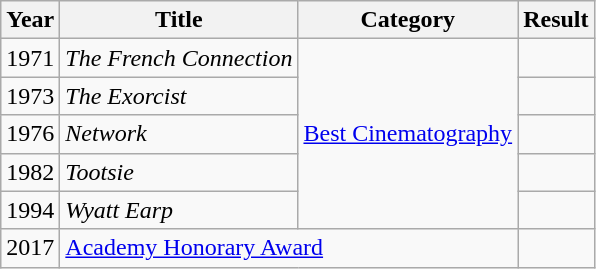<table class="wikitable plainrowheaders">
<tr>
<th>Year</th>
<th>Title</th>
<th>Category</th>
<th>Result</th>
</tr>
<tr>
<td>1971</td>
<td><em>The French Connection</em></td>
<td rowspan=5><a href='#'>Best Cinematography</a></td>
<td></td>
</tr>
<tr>
<td>1973</td>
<td><em>The Exorcist</em></td>
<td></td>
</tr>
<tr>
<td>1976</td>
<td><em>Network</em></td>
<td></td>
</tr>
<tr>
<td>1982</td>
<td><em>Tootsie</em></td>
<td></td>
</tr>
<tr>
<td>1994</td>
<td><em>Wyatt Earp</em></td>
<td></td>
</tr>
<tr>
<td>2017</td>
<td colspan=2><a href='#'>Academy Honorary Award</a></td>
<td></td>
</tr>
</table>
